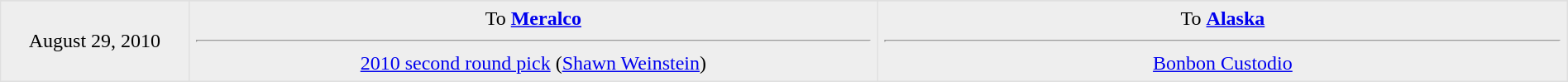<table border=1 style="border-collapse:collapse; text-align: center; width: 100%" bordercolor="#DFDFDF"  cellpadding="5">
<tr>
</tr>
<tr bgcolor="eeeeee">
<td style="width:12%">August 29, 2010</td>
<td style="width:44%" valign="top">To <strong><a href='#'>Meralco</a></strong><hr><a href='#'>2010 second round pick</a> (<a href='#'>Shawn Weinstein</a>)</td>
<td style="width:44%" valign="top">To <strong><a href='#'>Alaska</a></strong><hr><a href='#'>Bonbon Custodio</a></td>
</tr>
</table>
